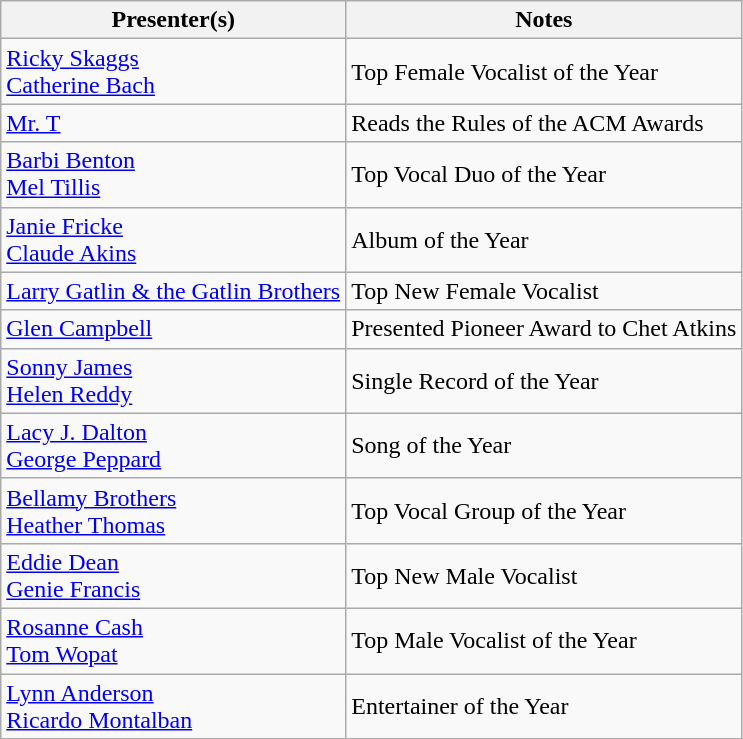<table class="wikitable">
<tr>
<th>Presenter(s)</th>
<th>Notes</th>
</tr>
<tr>
<td><a href='#'>Ricky Skaggs</a><br><a href='#'>Catherine Bach</a></td>
<td>Top Female Vocalist of the Year</td>
</tr>
<tr>
<td><a href='#'>Mr. T</a></td>
<td>Reads the Rules of the ACM Awards</td>
</tr>
<tr>
<td><a href='#'>Barbi Benton</a><br><a href='#'>Mel Tillis</a></td>
<td>Top Vocal Duo of the Year</td>
</tr>
<tr>
<td><a href='#'>Janie Fricke</a><br><a href='#'>Claude Akins</a></td>
<td>Album of the Year</td>
</tr>
<tr>
<td><a href='#'>Larry Gatlin & the Gatlin Brothers</a></td>
<td>Top New Female Vocalist</td>
</tr>
<tr>
<td><a href='#'>Glen Campbell</a></td>
<td>Presented Pioneer Award to Chet Atkins</td>
</tr>
<tr>
<td><a href='#'>Sonny James</a><br><a href='#'>Helen Reddy</a></td>
<td>Single Record of the Year</td>
</tr>
<tr>
<td><a href='#'>Lacy J. Dalton</a><br><a href='#'>George Peppard</a></td>
<td>Song of the Year</td>
</tr>
<tr>
<td><a href='#'>Bellamy Brothers</a><br><a href='#'>Heather Thomas</a></td>
<td>Top Vocal Group of the Year</td>
</tr>
<tr>
<td><a href='#'>Eddie Dean</a><br><a href='#'>Genie Francis</a></td>
<td>Top New Male Vocalist</td>
</tr>
<tr>
<td><a href='#'>Rosanne Cash</a><br><a href='#'>Tom Wopat</a></td>
<td>Top Male Vocalist of the Year</td>
</tr>
<tr>
<td><a href='#'>Lynn Anderson</a><br><a href='#'>Ricardo Montalban</a></td>
<td>Entertainer of the Year</td>
</tr>
</table>
